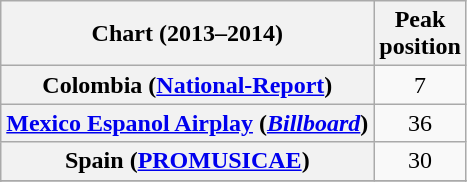<table class="wikitable sortable plainrowheaders">
<tr>
<th>Chart (2013–2014)</th>
<th>Peak<br>position</th>
</tr>
<tr>
<th scope="row">Colombia (<a href='#'>National-Report</a>)</th>
<td style="text-align:center;">7</td>
</tr>
<tr>
<th scope="row"><a href='#'>Mexico Espanol Airplay</a> (<em><a href='#'>Billboard</a></em>)</th>
<td style="text-align:center;">36</td>
</tr>
<tr>
<th scope="row">Spain (<a href='#'>PROMUSICAE</a>)</th>
<td style="text-align:center;">30</td>
</tr>
<tr>
</tr>
<tr>
</tr>
<tr>
</tr>
<tr>
</tr>
<tr>
</tr>
</table>
